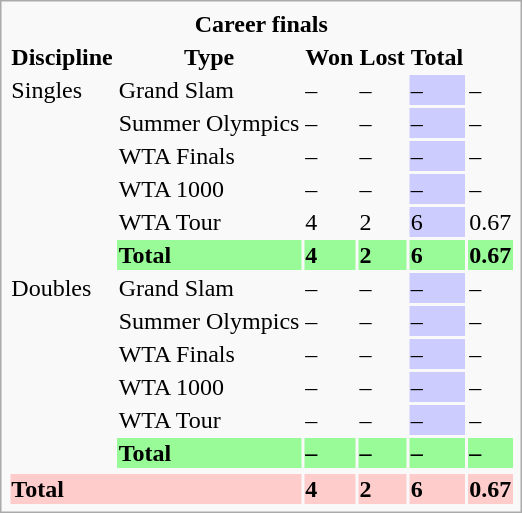<table class="infobox vcard vevent nowrap">
<tr>
<th colspan="6">Career finals</th>
</tr>
<tr>
<th>Discipline</th>
<th>Type</th>
<th>Won</th>
<th>Lost</th>
<th>Total</th>
<th></th>
</tr>
<tr>
<td rowspan="6">Singles</td>
<td>Grand Slam</td>
<td>–</td>
<td>–</td>
<td bgcolor="CCCCFF">–</td>
<td>–</td>
</tr>
<tr>
<td>Summer Olympics</td>
<td>–</td>
<td>–</td>
<td bgcolor="CCCCFF">–</td>
<td>–</td>
</tr>
<tr>
<td>WTA Finals</td>
<td>–</td>
<td>–</td>
<td bgcolor="CCCCFF">–</td>
<td>–</td>
</tr>
<tr>
<td>WTA 1000</td>
<td>–</td>
<td>–</td>
<td bgcolor="CCCCFF">–</td>
<td>–</td>
</tr>
<tr>
<td>WTA Tour</td>
<td>4</td>
<td>2</td>
<td bgcolor="CCCCFF">6</td>
<td>0.67</td>
</tr>
<tr bgcolor="98FB98">
<td><strong>Total</strong></td>
<td><strong>4</strong></td>
<td><strong>2</strong></td>
<td><strong>6</strong></td>
<td><strong>0.67</strong></td>
</tr>
<tr>
<td rowspan="6">Doubles</td>
<td>Grand Slam</td>
<td>–</td>
<td>–</td>
<td bgcolor="CCCCFF">–</td>
<td>–</td>
</tr>
<tr>
<td>Summer Olympics</td>
<td>–</td>
<td>–</td>
<td bgcolor="CCCCFF">–</td>
<td>–</td>
</tr>
<tr>
<td>WTA Finals</td>
<td>–</td>
<td>–</td>
<td bgcolor="CCCCFF">–</td>
<td>–</td>
</tr>
<tr>
<td>WTA 1000</td>
<td>–</td>
<td>–</td>
<td bgcolor="CCCCFF">–</td>
<td>–</td>
</tr>
<tr>
<td>WTA Tour</td>
<td>–</td>
<td>–</td>
<td bgcolor="CCCCFF">–</td>
<td>–</td>
</tr>
<tr bgcolor="98FB98">
<td><strong>Total</strong></td>
<td><strong>–</strong></td>
<td><strong>–</strong></td>
<td><strong>–</strong></td>
<td><strong>–</strong></td>
</tr>
<tr>
</tr>
<tr bgcolor="FFCCCC">
<td colspan="2"><strong>Total</strong></td>
<td><strong>4</strong></td>
<td><strong>2</strong></td>
<td><strong>6</strong></td>
<td><strong>0.67</strong></td>
</tr>
</table>
